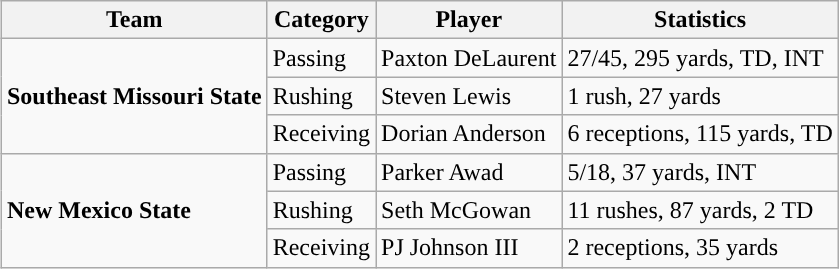<table class="wikitable" style="float: right;">
<tr>
<th>Team</th>
<th>Category</th>
<th>Player</th>
<th>Statistics</th>
</tr>
<tr>
<td rowspan=3><strong>Southeast Missouri State</strong></td>
<td>Passing</td>
<td>Paxton DeLaurent</td>
<td>27/45, 295 yards, TD, INT</td>
</tr>
<tr>
<td>Rushing</td>
<td>Steven Lewis</td>
<td>1 rush, 27 yards</td>
</tr>
<tr>
<td>Receiving</td>
<td>Dorian Anderson</td>
<td>6 receptions, 115 yards, TD</td>
</tr>
<tr>
<td rowspan=3><strong>New Mexico State</strong></td>
<td>Passing</td>
<td>Parker Awad</td>
<td>5/18, 37 yards, INT</td>
</tr>
<tr>
<td>Rushing</td>
<td>Seth McGowan</td>
<td>11 rushes, 87 yards, 2 TD</td>
</tr>
<tr>
<td>Receiving</td>
<td>PJ Johnson III</td>
<td>2 receptions, 35 yards</td>
</tr>
</table>
